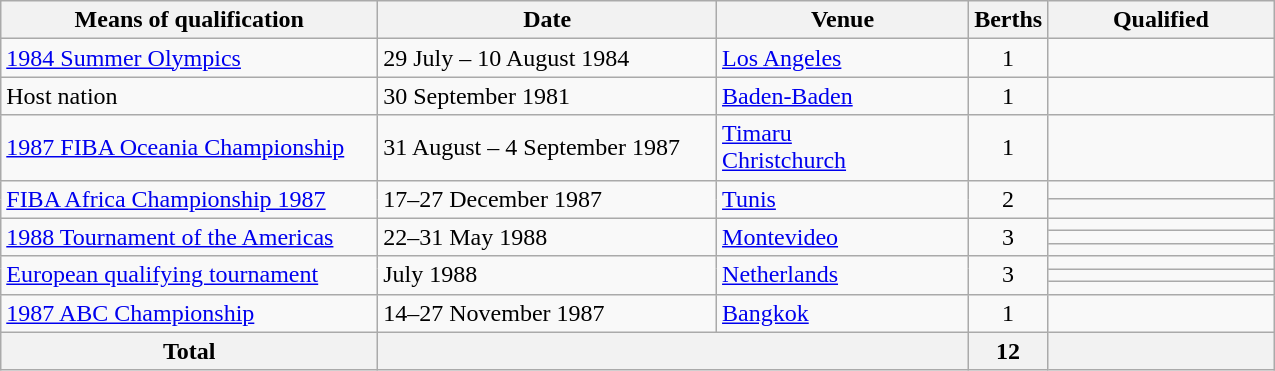<table class="wikitable" width=850>
<tr>
<th width=30%>Means of qualification</th>
<th width=27%>Date</th>
<th width=20%>Venue</th>
<th width=5%>Berths</th>
<th width=18%>Qualified</th>
</tr>
<tr>
<td><a href='#'>1984 Summer Olympics</a></td>
<td>29 July – 10 August 1984</td>
<td> <a href='#'>Los Angeles</a></td>
<td style="text-align:center;">1</td>
<td></td>
</tr>
<tr>
<td>Host nation</td>
<td>30 September 1981</td>
<td> <a href='#'>Baden-Baden</a></td>
<td style="text-align:center;">1</td>
<td></td>
</tr>
<tr>
<td><a href='#'>1987 FIBA Oceania Championship</a></td>
<td>31 August – 4 September 1987</td>
<td> <a href='#'>Timaru</a> <br>  <a href='#'>Christchurch</a></td>
<td style="text-align:center;">1</td>
<td></td>
</tr>
<tr>
<td rowspan=2><a href='#'>FIBA Africa Championship 1987</a></td>
<td rowspan=2>17–27 December 1987</td>
<td rowspan=2> <a href='#'>Tunis</a></td>
<td rowspan=2 style="text-align:center;">2</td>
<td></td>
</tr>
<tr>
<td></td>
</tr>
<tr>
<td rowspan="3"><a href='#'>1988 Tournament of the Americas</a></td>
<td rowspan="3">22–31 May 1988</td>
<td rowspan="3"> <a href='#'>Montevideo</a></td>
<td rowspan="3" style="text-align:center;">3</td>
<td></td>
</tr>
<tr>
<td></td>
</tr>
<tr>
<td></td>
</tr>
<tr>
<td rowspan="3"><a href='#'>European qualifying tournament</a></td>
<td rowspan="3">July 1988</td>
<td rowspan="3"> <a href='#'>Netherlands</a></td>
<td rowspan="3" style="text-align:center;">3</td>
<td></td>
</tr>
<tr>
<td></td>
</tr>
<tr>
<td></td>
</tr>
<tr>
<td><a href='#'>1987 ABC Championship</a></td>
<td>14–27 November 1987</td>
<td> <a href='#'>Bangkok</a></td>
<td style="text-align:center;">1</td>
<td></td>
</tr>
<tr>
<th>Total</th>
<th colspan="2"></th>
<th>12</th>
<th></th>
</tr>
</table>
